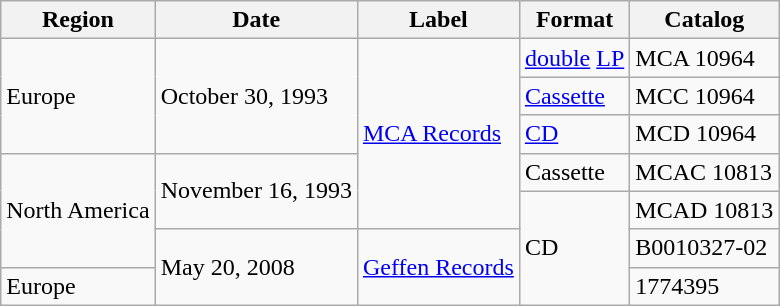<table class="wikitable">
<tr>
<th scope="col">Region</th>
<th scope="col">Date</th>
<th scope="col">Label</th>
<th scope="col">Format</th>
<th scope="col">Catalog</th>
</tr>
<tr>
<td rowspan="3">Europe</td>
<td rowspan="3">October 30, 1993</td>
<td rowspan="5"><a href='#'>MCA Records</a></td>
<td><a href='#'>double</a> <a href='#'>LP</a></td>
<td>MCA 10964</td>
</tr>
<tr>
<td><a href='#'>Cassette</a></td>
<td>MCC 10964</td>
</tr>
<tr>
<td><a href='#'>CD</a></td>
<td>MCD 10964</td>
</tr>
<tr>
<td rowspan="3">North America</td>
<td rowspan="2">November 16, 1993</td>
<td>Cassette</td>
<td>MCAC 10813</td>
</tr>
<tr>
<td rowspan="3">CD</td>
<td>MCAD 10813</td>
</tr>
<tr>
<td rowspan="2">May 20, 2008</td>
<td rowspan="2"><a href='#'>Geffen Records</a></td>
<td>B0010327-02</td>
</tr>
<tr>
<td>Europe</td>
<td>1774395</td>
</tr>
</table>
